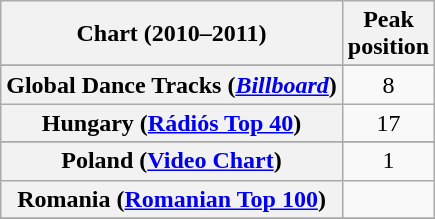<table class="wikitable sortable plainrowheaders">
<tr>
<th scope="col">Chart (2010–2011)</th>
<th scope="col">Peak<br>position</th>
</tr>
<tr>
</tr>
<tr>
</tr>
<tr>
</tr>
<tr>
</tr>
<tr>
</tr>
<tr>
</tr>
<tr>
</tr>
<tr>
</tr>
<tr>
</tr>
<tr>
</tr>
<tr>
</tr>
<tr>
<th scope="row">Global Dance Tracks (<em><a href='#'>Billboard</a></em>)</th>
<td align="center">8</td>
</tr>
<tr>
<th scope="row">Hungary (<a href='#'>Rádiós Top 40</a>)</th>
<td style="text-align:center;">17</td>
</tr>
<tr>
</tr>
<tr>
</tr>
<tr>
</tr>
<tr>
</tr>
<tr>
</tr>
<tr>
<th scope="row">Poland (<a href='#'>Video Chart</a>)</th>
<td align=center>1</td>
</tr>
<tr>
<th scope="row">Romania (<a href='#'>Romanian Top 100</a>)</th>
<td></td>
</tr>
<tr>
</tr>
<tr>
</tr>
<tr>
</tr>
<tr>
</tr>
<tr>
</tr>
<tr>
</tr>
<tr>
</tr>
<tr>
</tr>
</table>
